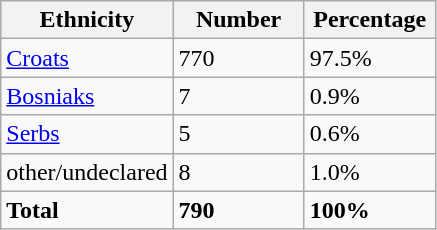<table class="wikitable">
<tr>
<th width="100px">Ethnicity</th>
<th width="80px">Number</th>
<th width="80px">Percentage</th>
</tr>
<tr>
<td><a href='#'>Croats</a></td>
<td>770</td>
<td>97.5%</td>
</tr>
<tr>
<td><a href='#'>Bosniaks</a></td>
<td>7</td>
<td>0.9%</td>
</tr>
<tr>
<td><a href='#'>Serbs</a></td>
<td>5</td>
<td>0.6%</td>
</tr>
<tr>
<td>other/undeclared</td>
<td>8</td>
<td>1.0%</td>
</tr>
<tr>
<td><strong>Total</strong></td>
<td><strong>790</strong></td>
<td><strong>100%</strong></td>
</tr>
</table>
